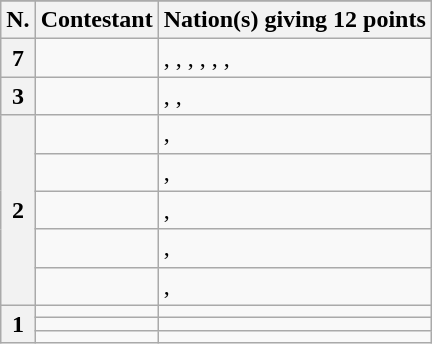<table class="wikitable plainrowheaders">
<tr>
</tr>
<tr>
<th scope="col">N.</th>
<th scope="col">Contestant</th>
<th scope="col">Nation(s) giving 12 points</th>
</tr>
<tr>
<th scope="row">7</th>
<td><strong></strong></td>
<td>, , , , , , </td>
</tr>
<tr>
<th scope="row">3</th>
<td></td>
<td>, , </td>
</tr>
<tr>
<th scope="row" rowspan="5">2</th>
<td></td>
<td>, </td>
</tr>
<tr>
<td></td>
<td>, </td>
</tr>
<tr>
<td></td>
<td>, </td>
</tr>
<tr>
<td></td>
<td>, </td>
</tr>
<tr>
<td></td>
<td>, </td>
</tr>
<tr>
<th scope="row" rowspan="3">1</th>
<td></td>
<td></td>
</tr>
<tr>
<td></td>
<td></td>
</tr>
<tr>
<td></td>
<td></td>
</tr>
</table>
